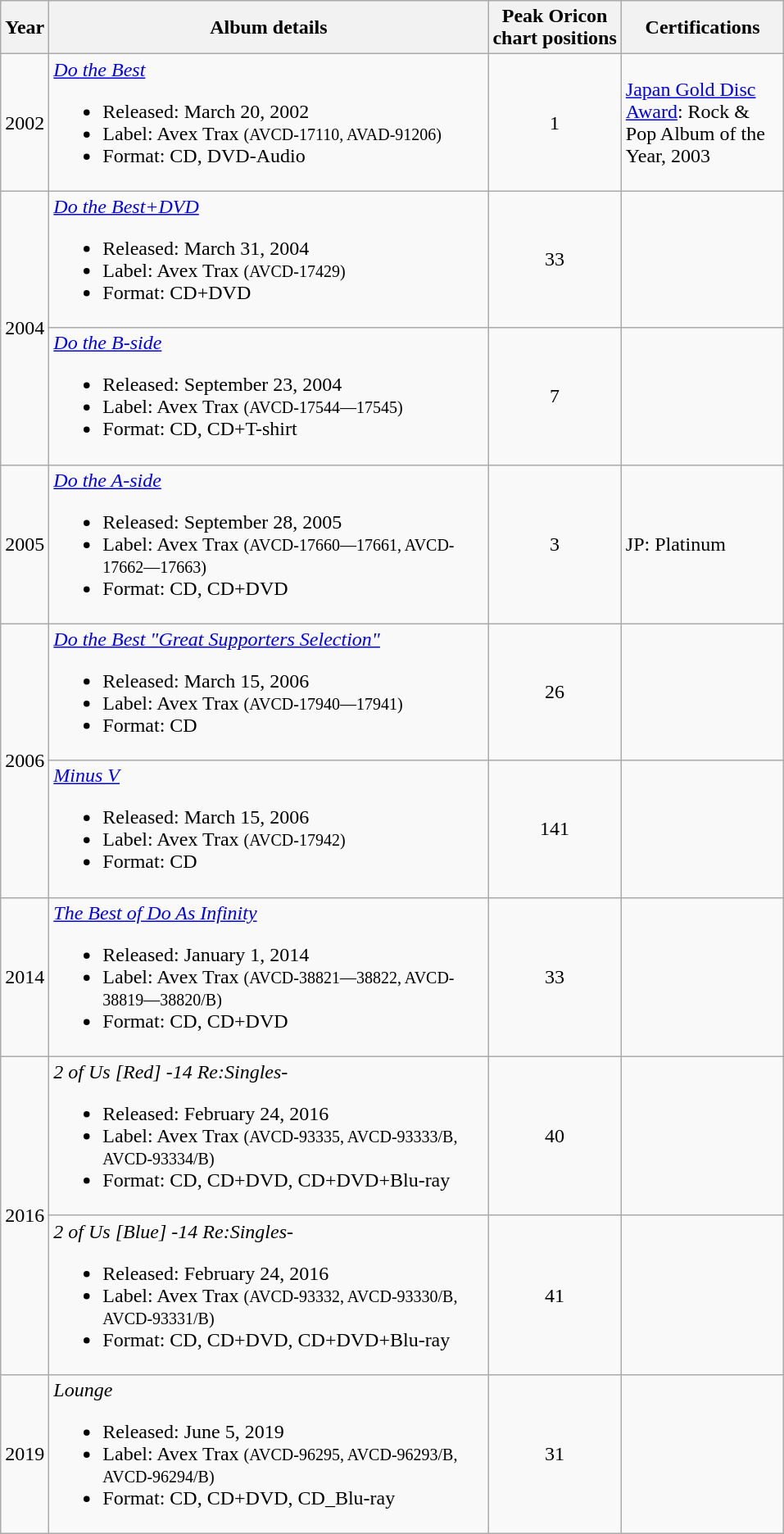<table class="wikitable" border="1">
<tr>
<th rowspan="1">Year</th>
<th rowspan="1" width="350">Album details</th>
<th colspan="1">Peak Oricon<br> chart positions</th>
<th rowspan="1" width="125">Certifications</th>
</tr>
<tr>
<td>2002</td>
<td align="left"><em><a href='#'>Do the Best</a></em><br><ul><li>Released: March 20, 2002</li><li>Label: Avex Trax <small>(AVCD-17110, AVAD-91206)</small></li><li>Format: CD, DVD-Audio</li></ul></td>
<td align="center">1</td>
<td><a href='#'>Japan Gold Disc Award</a>: Rock & Pop Album of the Year, 2003</td>
</tr>
<tr>
<td rowspan="2">2004</td>
<td align="left"><em><a href='#'>Do the Best+DVD</a></em><br><ul><li>Released: March 31, 2004</li><li>Label: Avex Trax <small>(AVCD-17429)</small></li><li>Format: CD+DVD</li></ul></td>
<td align="center">33</td>
<td></td>
</tr>
<tr>
<td align="left"><em><a href='#'>Do the B-side</a></em><br><ul><li>Released: September 23, 2004</li><li>Label: Avex Trax <small>(AVCD-17544—17545)</small></li><li>Format: CD, CD+T-shirt</li></ul></td>
<td align="center">7</td>
<td></td>
</tr>
<tr>
<td>2005</td>
<td align="left"><em><a href='#'>Do the A-side</a></em><br><ul><li>Released: September 28, 2005</li><li>Label: Avex Trax <small>(AVCD-17660—17661, AVCD-17662—17663)</small></li><li>Format: CD, CD+DVD</li></ul></td>
<td align="center">3</td>
<td>JP: Platinum</td>
</tr>
<tr>
<td rowspan="2">2006</td>
<td align="left"><em><a href='#'>Do the Best "Great Supporters Selection"</a></em><br><ul><li>Released: March 15, 2006</li><li>Label: Avex Trax <small>(AVCD-17940—17941)</small></li><li>Format: CD</li></ul></td>
<td align="center">26</td>
<td></td>
</tr>
<tr>
<td align="left"><em><a href='#'>Minus V</a></em><br><ul><li>Released: March 15, 2006</li><li>Label: Avex Trax <small>(AVCD-17942)</small></li><li>Format: CD</li></ul></td>
<td align="center">141</td>
<td></td>
</tr>
<tr>
<td>2014</td>
<td align="left"><em><a href='#'>The Best of Do As Infinity</a></em><br><ul><li>Released: January 1, 2014</li><li>Label: Avex Trax <small>(AVCD-38821—38822, AVCD-38819—38820/B)</small></li><li>Format: CD, CD+DVD</li></ul></td>
<td align="center">33</td>
<td></td>
</tr>
<tr>
<td rowspan="2">2016</td>
<td><em>2 of Us [Red] -14 Re:Singles-</em><br><ul><li>Released: February 24, 2016</li><li>Label: Avex Trax <small>(AVCD-93335, AVCD-93333/B, AVCD-93334/B)</small></li><li>Format: CD, CD+DVD, CD+DVD+Blu-ray</li></ul></td>
<td align="center">40</td>
<td></td>
</tr>
<tr>
<td><em>2 of Us [Blue] -14 Re:Singles-</em><br><ul><li>Released: February 24, 2016</li><li>Label: Avex Trax <small>(AVCD-93332, AVCD-93330/B, AVCD-93331/B)</small></li><li>Format: CD, CD+DVD, CD+DVD+Blu-ray</li></ul></td>
<td align="center">41</td>
<td></td>
</tr>
<tr>
<td>2019</td>
<td align="left"><em>Lounge</em><br><ul><li>Released: June 5, 2019</li><li>Label: Avex Trax <small>(AVCD-96295, AVCD-96293/B, AVCD-96294/B)</small></li><li>Format: CD, CD+DVD, CD_Blu-ray</li></ul></td>
<td align="center">31</td>
<td></td>
</tr>
</table>
